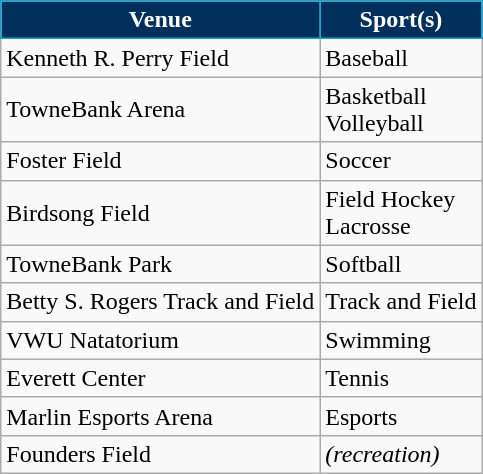<table class="wikitable"; style=" ">
<tr>
<th width= px style= "background:#00305B; color:white; border:1px solid #15A7CC">Venue</th>
<th width= px style= "background:#00305B; color:white; border:1px solid #15A7CC">Sport(s)</th>
</tr>
<tr>
<td>Kenneth R. Perry Field</td>
<td>Baseball</td>
</tr>
<tr>
<td>TowneBank Arena</td>
<td>Basketball<br> Volleyball</td>
</tr>
<tr>
<td>Foster Field</td>
<td>Soccer</td>
</tr>
<tr>
<td>Birdsong Field</td>
<td>Field Hockey <br> Lacrosse</td>
</tr>
<tr>
<td>TowneBank Park</td>
<td>Softball</td>
</tr>
<tr>
<td>Betty S. Rogers Track and Field</td>
<td>Track and Field</td>
</tr>
<tr>
<td>VWU Natatorium</td>
<td>Swimming</td>
</tr>
<tr>
<td>Everett Center</td>
<td>Tennis</td>
</tr>
<tr>
<td>Marlin Esports Arena</td>
<td>Esports</td>
</tr>
<tr>
<td>Founders Field</td>
<td><em>(recreation)</em></td>
</tr>
</table>
